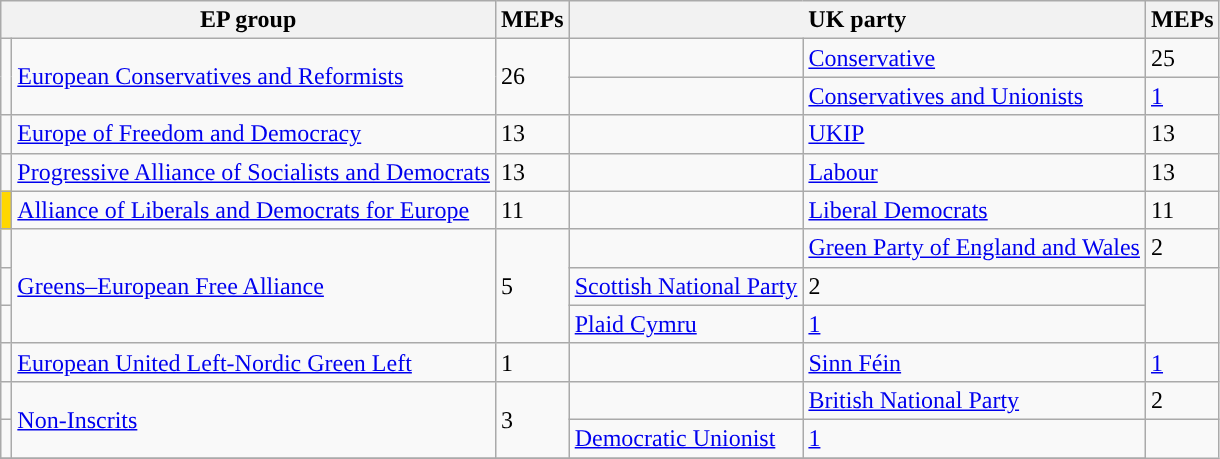<table class="wikitable">
<tr>
<th colspan="2">EP group</th>
<th>MEPs</th>
<th colspan="2">UK party</th>
<th>MEPs</th>
</tr>
<tr>
<td rowspan="2" style="color:inherit;background:"></td>
<td ROwspan="2"><a href='#'>European Conservatives and Reformists</a></td>
<td rowspan="2">26</td>
<td style="color:inherit;background:"></td>
<td><a href='#'>Conservative</a></td>
<td>25</td>
</tr>
<tr>
<td style="color:inherit;background:"></td>
<td><a href='#'>Conservatives and Unionists</a></td>
<td><a href='#'>1</a></td>
</tr>
<tr>
<td style="color:inherit;background:"></td>
<td><a href='#'>Europe of Freedom and Democracy</a></td>
<td>13</td>
<td style="color:inherit;background:"></td>
<td><a href='#'>UKIP</a></td>
<td>13</td>
</tr>
<tr>
<td style="color:inherit;background:"></td>
<td><a href='#'>Progressive Alliance of Socialists and Democrats</a></td>
<td>13</td>
<td style="color:inherit;background:"></td>
<td><a href='#'>Labour</a></td>
<td>13</td>
</tr>
<tr>
<td bgcolor="gold"></td>
<td><a href='#'>Alliance of Liberals and Democrats for Europe</a></td>
<td>11</td>
<td style="color:inherit;background:"></td>
<td><a href='#'>Liberal Democrats</a></td>
<td>11</td>
</tr>
<tr>
<td></td>
<td rowspan="3"><a href='#'>Greens–European Free Alliance</a></td>
<td rowspan="3">5</td>
<td style="color:inherit;background:"></td>
<td><a href='#'>Green Party of England and Wales</a></td>
<td>2</td>
</tr>
<tr>
<td style="color:inherit;background:"></td>
<td><a href='#'>Scottish National Party</a></td>
<td>2</td>
</tr>
<tr>
<td style="color:inherit;background:"></td>
<td><a href='#'>Plaid Cymru</a></td>
<td><a href='#'>1</a></td>
</tr>
<tr>
<td style="color:inherit;background:"></td>
<td><a href='#'>European United Left-Nordic Green Left</a></td>
<td>1</td>
<td style="color:inherit;background:"></td>
<td><a href='#'>Sinn Féin</a></td>
<td><a href='#'>1</a></td>
</tr>
<tr>
<td></td>
<td rowspan="2"><a href='#'>Non-Inscrits</a></td>
<td rowspan="2">3</td>
<td style="color:inherit;background:"></td>
<td><a href='#'>British National Party</a></td>
<td>2</td>
</tr>
<tr>
<td style="color:inherit;background:"></td>
<td><a href='#'>Democratic Unionist</a></td>
<td><a href='#'>1</a></td>
</tr>
<tr>
</tr>
</table>
